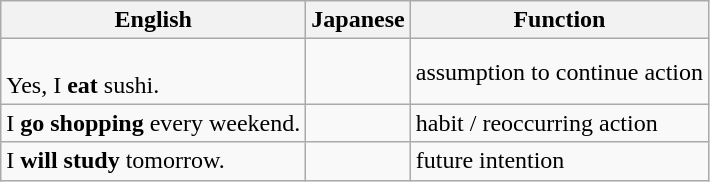<table class="wikitable">
<tr>
<th>English</th>
<th>Japanese</th>
<th>Function</th>
</tr>
<tr>
<td> <br> Yes, I <strong>eat</strong> sushi.</td>
<td> <br> </td>
<td>assumption to continue action</td>
</tr>
<tr>
<td>I <strong>go shopping</strong> every weekend.</td>
<td></td>
<td>habit / reoccurring action</td>
</tr>
<tr>
<td>I <strong>will study</strong> tomorrow.</td>
<td></td>
<td>future intention</td>
</tr>
</table>
